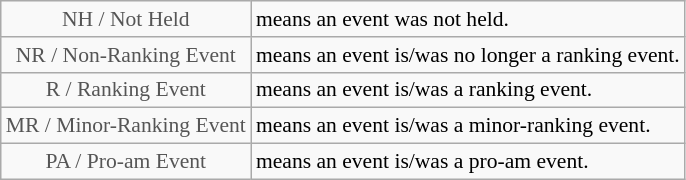<table class="wikitable" style="font-size:90%">
<tr>
<td style="text-align:center; color:#555555;" colspan="4">NH / Not Held</td>
<td>means an event was not held.</td>
</tr>
<tr>
<td style="text-align:center; color:#555555;" colspan="4">NR / Non-Ranking Event</td>
<td>means an event is/was no longer a ranking event.</td>
</tr>
<tr>
<td style="text-align:center; color:#555555;" colspan="4">R / Ranking Event</td>
<td>means an event is/was a ranking event.</td>
</tr>
<tr>
<td style="text-align:center; color:#555555;" colspan="4">MR / Minor-Ranking Event</td>
<td>means an event is/was a minor-ranking event.</td>
</tr>
<tr>
<td style="text-align:center; color:#555555;" colspan="4">PA / Pro-am Event</td>
<td>means an event is/was a pro-am event.</td>
</tr>
</table>
